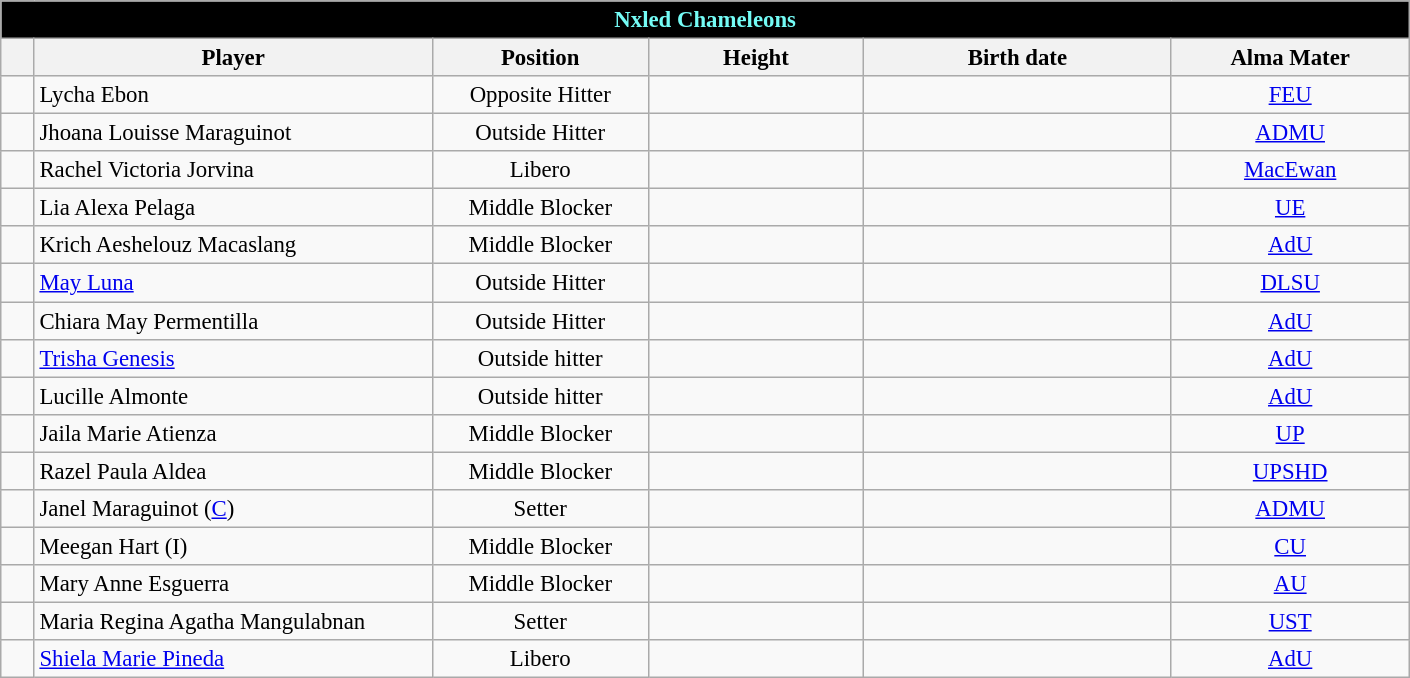<table class="wikitable sortable" style="font-size:95%; text-align:left;">
<tr>
<th colspan="6" style= "background:black; color:#74FBF5; text-align: center"><strong>Nxled Chameleons</strong></th>
</tr>
<tr style="background:#FFFFFF;">
<th style= "align=center; width:1em;"></th>
<th style= "align=center;width:17em;">Player</th>
<th style= "align=center; width:9em;">Position</th>
<th style= "align=center; width:9em;">Height</th>
<th style= "align=center;width:13em;">Birth date</th>
<th style= "align=center; width:10em;">Alma Mater</th>
</tr>
<tr align=center>
<td></td>
<td align=left> Lycha Ebon</td>
<td>Opposite Hitter</td>
<td></td>
<td align=right></td>
<td align=center><a href='#'>FEU</a></td>
</tr>
<tr align=center>
<td></td>
<td align=left> Jhoana Louisse Maraguinot</td>
<td>Outside Hitter</td>
<td></td>
<td align=right></td>
<td align=center><a href='#'>ADMU</a></td>
</tr>
<tr align=center>
<td></td>
<td align=left>  Rachel Victoria Jorvina</td>
<td>Libero</td>
<td></td>
<td align=right></td>
<td align=center><a href='#'>MacEwan</a></td>
</tr>
<tr align=center>
<td></td>
<td align=left> Lia Alexa Pelaga</td>
<td>Middle Blocker</td>
<td></td>
<td align=right></td>
<td align=center><a href='#'>UE</a></td>
</tr>
<tr align=center>
<td></td>
<td align=left> Krich Aeshelouz Macaslang</td>
<td>Middle Blocker</td>
<td></td>
<td align=right></td>
<td align=center><a href='#'>AdU</a></td>
</tr>
<tr align=center>
<td></td>
<td align=left> <a href='#'>May Luna</a></td>
<td>Outside Hitter</td>
<td></td>
<td align=right></td>
<td><a href='#'>DLSU</a></td>
</tr>
<tr align=center>
<td></td>
<td align=left> Chiara May Permentilla</td>
<td>Outside Hitter</td>
<td></td>
<td align=right></td>
<td align=center><a href='#'>AdU</a></td>
</tr>
<tr align=center>
<td></td>
<td align=left> <a href='#'>Trisha Genesis</a></td>
<td>Outside hitter</td>
<td></td>
<td align=right></td>
<td align=center><a href='#'>AdU</a></td>
</tr>
<tr align=center>
<td></td>
<td align=left> Lucille Almonte</td>
<td>Outside hitter</td>
<td></td>
<td align=right></td>
<td align=center><a href='#'>AdU</a></td>
</tr>
<tr align=center>
<td></td>
<td align=left> Jaila Marie Atienza</td>
<td>Middle Blocker</td>
<td></td>
<td align=right></td>
<td align=center><a href='#'>UP</a></td>
</tr>
<tr align=center>
<td></td>
<td align=left> Razel Paula Aldea</td>
<td>Middle Blocker</td>
<td></td>
<td align=right></td>
<td align=center><a href='#'>UPSHD</a></td>
</tr>
<tr align=center>
<td></td>
<td align=left> Janel Maraguinot (<a href='#'>C</a>)</td>
<td>Setter</td>
<td></td>
<td align=right></td>
<td align=center><a href='#'>ADMU</a></td>
</tr>
<tr align=center>
<td></td>
<td align=left> Meegan Hart (I)</td>
<td>Middle Blocker</td>
<td></td>
<td align=right></td>
<td align=center><a href='#'>CU</a></td>
</tr>
<tr align=center>
<td></td>
<td align="left"> Mary Anne Esguerra</td>
<td>Middle Blocker</td>
<td></td>
<td align=right></td>
<td><a href='#'>AU</a></td>
</tr>
<tr align=center>
<td></td>
<td align=left> Maria Regina Agatha Mangulabnan</td>
<td>Setter</td>
<td></td>
<td align=right></td>
<td><a href='#'>UST</a></td>
</tr>
<tr align=center>
<td></td>
<td align=left> <a href='#'>Shiela Marie Pineda</a></td>
<td>Libero</td>
<td align=center></td>
<td align=right></td>
<td align=center><a href='#'>AdU</a></td>
</tr>
</table>
